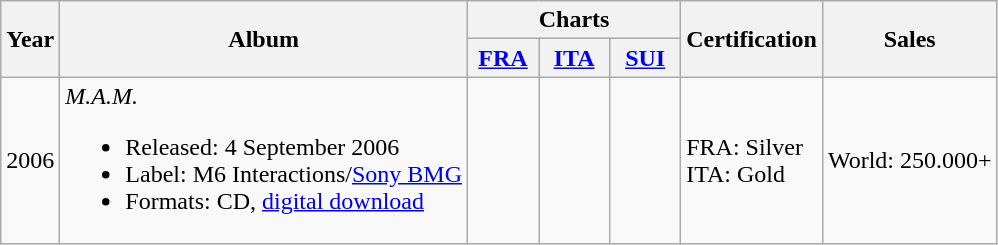<table class="wikitable" style="text-align:left;">
<tr>
<th rowspan="2">Year</th>
<th rowspan="2">Album</th>
<th colspan="3">Charts</th>
<th rowspan="2">Certification</th>
<th rowspan="2">Sales</th>
</tr>
<tr>
<th width="40"><a href='#'>FRA</a> <br></th>
<th width="40"><a href='#'>ITA</a> <br></th>
<th width="40"><a href='#'>SUI</a> <br></th>
</tr>
<tr>
<td>2006</td>
<td><em>M.A.M.</em><br><ul><li>Released: 4 September 2006</li><li>Label: M6 Interactions/<a href='#'>Sony BMG</a></li><li>Formats: CD, <a href='#'>digital download</a></li></ul></td>
<td></td>
<td></td>
<td></td>
<td>FRA: Silver <br> ITA: Gold</td>
<td>World: 250.000+</td>
</tr>
</table>
